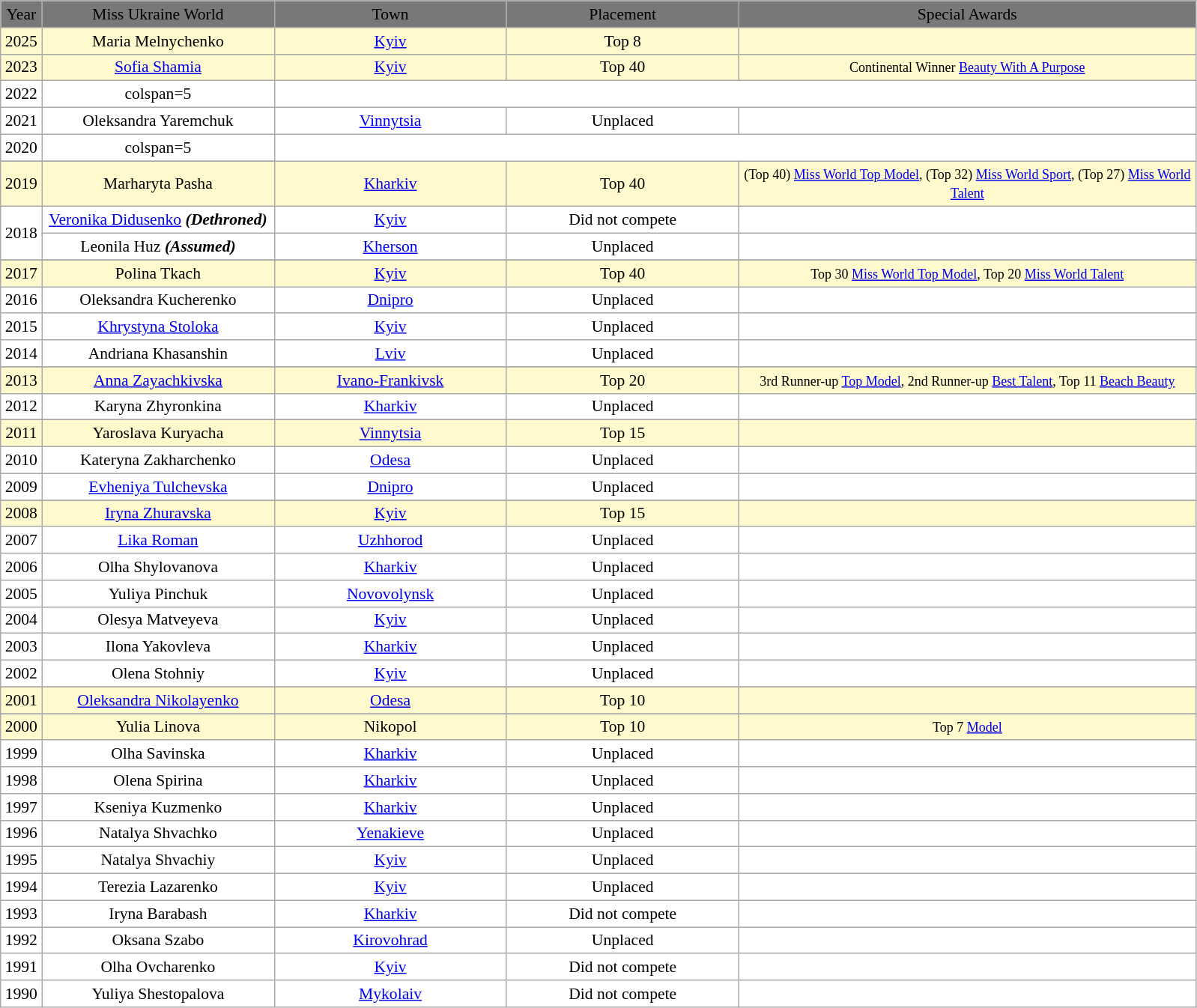<table class="wikitable sortable" style="margin: 1em 1em 1em 0; background: #FFFFFF; border: 1px #aaa solid; border-collapse: collapse; font-size: 90%; text-align:center" cellspacing="0" cellpadding="3" border="5">
<tr bgcolor="#787878" align="center" colspan="10">
<td width="30"><span>Year</span></td>
<td width="200"><span>Miss Ukraine World</span></td>
<td width="200"><span>Town</span></td>
<td width="200"><span>Placement</span></td>
<td width="400"><span>Special Awards</span></td>
</tr>
<tr style="background-color:#FFFACD;">
<td>2025</td>
<td>Maria Melnychenko</td>
<td><a href='#'>Kyiv</a></td>
<td>Top 8</td>
<td></td>
</tr>
<tr style="background-color:#FFFACD;">
<td>2023</td>
<td><a href='#'>Sofia Shamia</a></td>
<td><a href='#'>Kyiv</a></td>
<td>Top 40</td>
<td><small>Continental Winner <a href='#'>Beauty With A Purpose</a></small></td>
</tr>
<tr>
<td>2022</td>
<td>colspan=5 </td>
</tr>
<tr>
<td>2021</td>
<td>Oleksandra Yaremchuk</td>
<td><a href='#'>Vinnytsia</a></td>
<td>Unplaced</td>
<td></td>
</tr>
<tr>
<td>2020</td>
<td>colspan=5 </td>
</tr>
<tr>
</tr>
<tr style="background-color:#FFFACD;">
<td>2019</td>
<td>Marharyta Pasha</td>
<td><a href='#'>Kharkiv</a></td>
<td>Top 40</td>
<td><small>(Top 40) <a href='#'>Miss World Top Model</a>, (Top 32) <a href='#'>Miss World Sport</a>, (Top 27) <a href='#'>Miss World Talent</a></small></td>
</tr>
<tr>
<td rowspan="2">2018</td>
<td><a href='#'>Veronika Didusenko</a> <strong><em>(Dethroned)</em></strong></td>
<td><a href='#'>Kyiv</a></td>
<td>Did not compete</td>
<td></td>
</tr>
<tr>
<td>Leonila Huz <strong><em>(Assumed)</em></strong></td>
<td><a href='#'>Kherson</a></td>
<td>Unplaced</td>
<td></td>
</tr>
<tr>
</tr>
<tr style="background-color:#FFFACD;">
<td>2017</td>
<td>Polina Tkach</td>
<td><a href='#'>Kyiv</a></td>
<td>Top 40</td>
<td><small>Top 30 <a href='#'>Miss World Top Model</a>, Top 20 <a href='#'>Miss World Talent</a></small></td>
</tr>
<tr>
<td>2016</td>
<td>Oleksandra Kucherenko</td>
<td><a href='#'>Dnipro</a></td>
<td>Unplaced</td>
<td></td>
</tr>
<tr>
<td>2015</td>
<td><a href='#'>Khrystyna Stoloka</a></td>
<td><a href='#'>Kyiv</a></td>
<td>Unplaced</td>
<td></td>
</tr>
<tr>
<td>2014</td>
<td>Andriana Khasanshin</td>
<td><a href='#'>Lviv</a></td>
<td>Unplaced</td>
<td></td>
</tr>
<tr>
</tr>
<tr style="background-color:#FFFACD;">
<td>2013</td>
<td><a href='#'>Anna Zayachkivska</a></td>
<td><a href='#'>Ivano-Frankivsk</a></td>
<td>Top 20</td>
<td><small>3rd Runner-up <a href='#'>Top Model</a>, 2nd Runner-up <a href='#'>Best Talent</a>, Top 11 <a href='#'>Beach Beauty</a></small></td>
</tr>
<tr>
<td>2012</td>
<td>Karyna Zhyronkina</td>
<td><a href='#'>Kharkiv</a></td>
<td>Unplaced</td>
<td></td>
</tr>
<tr>
</tr>
<tr style="background-color:#FFFACD;">
<td>2011</td>
<td>Yaroslava Kuryacha</td>
<td><a href='#'>Vinnytsia</a></td>
<td>Top 15</td>
<td></td>
</tr>
<tr>
<td>2010</td>
<td>Kateryna Zakharchenko</td>
<td><a href='#'>Odesa</a></td>
<td>Unplaced</td>
<td></td>
</tr>
<tr>
<td>2009</td>
<td><a href='#'>Evheniya Tulchevska</a></td>
<td><a href='#'>Dnipro</a></td>
<td>Unplaced</td>
<td></td>
</tr>
<tr>
</tr>
<tr style="background-color:#FFFACD;">
<td>2008</td>
<td><a href='#'>Iryna Zhuravska</a></td>
<td><a href='#'>Kyiv</a></td>
<td>Top 15</td>
<td></td>
</tr>
<tr>
<td>2007</td>
<td><a href='#'>Lika Roman</a></td>
<td><a href='#'>Uzhhorod</a></td>
<td>Unplaced</td>
<td></td>
</tr>
<tr>
<td>2006</td>
<td>Olha Shylovanova</td>
<td><a href='#'>Kharkiv</a></td>
<td>Unplaced</td>
<td></td>
</tr>
<tr>
<td>2005</td>
<td>Yuliya Pinchuk</td>
<td><a href='#'>Novovolynsk</a></td>
<td>Unplaced</td>
<td></td>
</tr>
<tr>
<td>2004</td>
<td>Olesya Matveyeva</td>
<td><a href='#'>Kyiv</a></td>
<td>Unplaced</td>
<td></td>
</tr>
<tr>
<td>2003</td>
<td>Ilona Yakovleva</td>
<td><a href='#'>Kharkiv</a></td>
<td>Unplaced</td>
<td></td>
</tr>
<tr>
<td>2002</td>
<td>Olena Stohniy</td>
<td><a href='#'>Kyiv</a></td>
<td>Unplaced</td>
<td></td>
</tr>
<tr>
</tr>
<tr style="background-color:#FFFACD;">
<td>2001</td>
<td><a href='#'>Oleksandra Nikolayenko</a></td>
<td><a href='#'>Odesa</a></td>
<td>Top 10</td>
<td></td>
</tr>
<tr>
</tr>
<tr style="background-color:#FFFACD;">
<td>2000</td>
<td>Yulia Linova</td>
<td>Nikopol</td>
<td>Top 10</td>
<td><small> Top 7 <a href='#'>Model</a></small></td>
</tr>
<tr>
<td>1999</td>
<td>Olha Savinska</td>
<td><a href='#'>Kharkiv</a></td>
<td>Unplaced</td>
<td></td>
</tr>
<tr>
<td>1998</td>
<td>Olena Spirina</td>
<td><a href='#'>Kharkiv</a></td>
<td>Unplaced</td>
<td></td>
</tr>
<tr>
<td>1997</td>
<td>Kseniya Kuzmenko</td>
<td><a href='#'>Kharkiv</a></td>
<td>Unplaced</td>
<td></td>
</tr>
<tr>
<td>1996</td>
<td>Natalya Shvachko</td>
<td><a href='#'>Yenakieve</a></td>
<td>Unplaced</td>
<td></td>
</tr>
<tr>
<td>1995</td>
<td>Natalya Shvachiy</td>
<td><a href='#'>Kyiv</a></td>
<td>Unplaced</td>
<td></td>
</tr>
<tr>
<td>1994</td>
<td>Terezia Lazarenko</td>
<td><a href='#'>Kyiv</a></td>
<td>Unplaced</td>
<td></td>
</tr>
<tr>
<td>1993</td>
<td>Iryna Barabash</td>
<td><a href='#'>Kharkiv</a></td>
<td>Did not compete</td>
<td></td>
</tr>
<tr>
<td>1992</td>
<td>Oksana Szabo</td>
<td><a href='#'>Kirovohrad</a></td>
<td>Unplaced</td>
<td></td>
</tr>
<tr>
<td>1991</td>
<td>Olha Ovcharenko</td>
<td><a href='#'>Kyiv</a></td>
<td>Did not compete</td>
<td></td>
</tr>
<tr>
<td>1990</td>
<td>Yuliya Shestopalova</td>
<td><a href='#'>Mykolaiv</a></td>
<td>Did not compete</td>
<td></td>
</tr>
</table>
